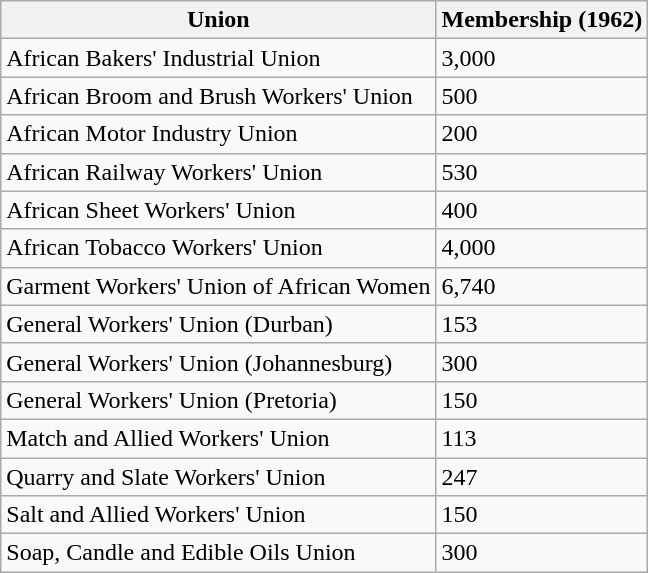<table class="wikitable sortable">
<tr>
<th>Union</th>
<th>Membership (1962)</th>
</tr>
<tr>
<td>African Bakers' Industrial Union</td>
<td>3,000</td>
</tr>
<tr>
<td>African Broom and Brush Workers' Union</td>
<td>500</td>
</tr>
<tr>
<td>African Motor Industry Union</td>
<td>200</td>
</tr>
<tr>
<td>African Railway Workers' Union</td>
<td>530</td>
</tr>
<tr>
<td>African Sheet Workers' Union</td>
<td>400</td>
</tr>
<tr>
<td>African Tobacco Workers' Union</td>
<td>4,000</td>
</tr>
<tr>
<td>Garment Workers' Union of African Women</td>
<td>6,740</td>
</tr>
<tr>
<td>General Workers' Union (Durban)</td>
<td>153</td>
</tr>
<tr>
<td>General Workers' Union (Johannesburg)</td>
<td>300</td>
</tr>
<tr>
<td>General Workers' Union (Pretoria)</td>
<td>150</td>
</tr>
<tr>
<td>Match and Allied Workers' Union</td>
<td>113</td>
</tr>
<tr>
<td>Quarry and Slate Workers' Union</td>
<td>247</td>
</tr>
<tr>
<td>Salt and Allied Workers' Union</td>
<td>150</td>
</tr>
<tr>
<td>Soap, Candle and Edible Oils Union</td>
<td>300</td>
</tr>
</table>
